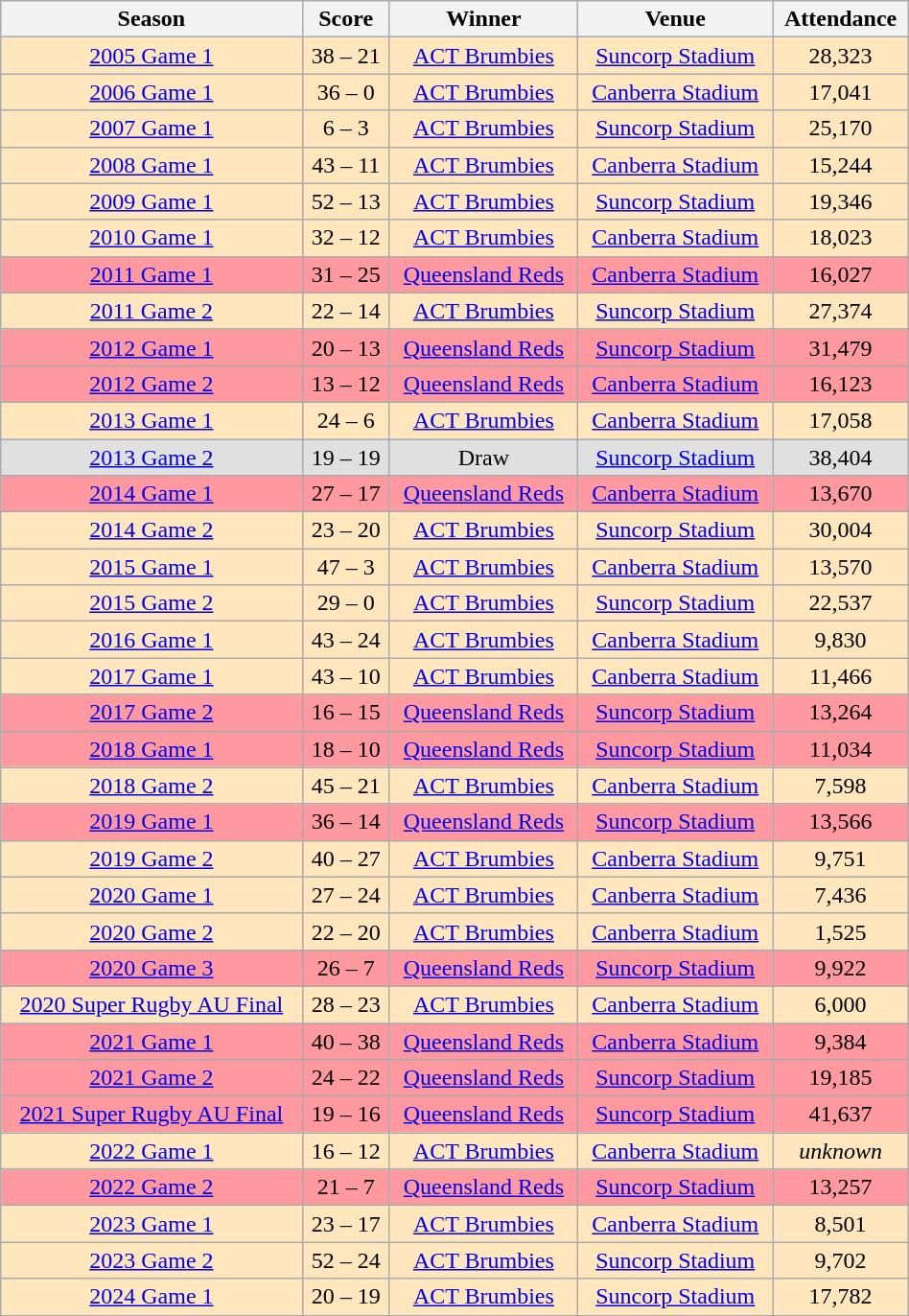<table class="wikitable" width="50%" style="text-align: center">
<tr>
<th>Season</th>
<th>Score</th>
<th>Winner</th>
<th>Venue</th>
<th>Attendance</th>
</tr>
<tr bgcolor=#FFE6BD>
<td><a href='#'>2005 Game 1</a></td>
<td>38 – 21</td>
<td><a href='#'>ACT Brumbies</a></td>
<td><a href='#'>Suncorp Stadium</a></td>
<td>28,323</td>
</tr>
<tr bgcolor=#FFE6BD>
<td><a href='#'>2006 Game 1</a></td>
<td>36 – 0</td>
<td><a href='#'>ACT Brumbies</a></td>
<td><a href='#'>Canberra Stadium</a></td>
<td>17,041</td>
</tr>
<tr bgcolor=#FFE6BD>
<td><a href='#'>2007 Game 1</a></td>
<td>6 – 3</td>
<td><a href='#'>ACT Brumbies</a></td>
<td><a href='#'>Suncorp Stadium</a></td>
<td>25,170</td>
</tr>
<tr bgcolor=#FFE6BD>
<td><a href='#'>2008 Game 1</a></td>
<td>43 – 11</td>
<td><a href='#'>ACT Brumbies</a></td>
<td><a href='#'>Canberra Stadium</a></td>
<td>15,244</td>
</tr>
<tr bgcolor=#FFE6BD>
<td><a href='#'>2009 Game 1</a></td>
<td>52 – 13</td>
<td><a href='#'>ACT Brumbies</a></td>
<td><a href='#'>Suncorp Stadium</a></td>
<td>19,346</td>
</tr>
<tr bgcolor=#FFE6BD>
<td><a href='#'>2010 Game 1</a></td>
<td>32 – 12</td>
<td><a href='#'>ACT Brumbies</a></td>
<td><a href='#'>Canberra Stadium</a></td>
<td>18,023</td>
</tr>
<tr bgcolor=#ff99a0>
<td><a href='#'>2011 Game 1</a></td>
<td>31 – 25</td>
<td><a href='#'>Queensland Reds</a></td>
<td><a href='#'>Canberra Stadium</a></td>
<td>16,027</td>
</tr>
<tr bgcolor=#FFE6BD>
<td><a href='#'>2011 Game 2</a></td>
<td>22 – 14</td>
<td><a href='#'>ACT Brumbies</a></td>
<td><a href='#'>Suncorp Stadium</a></td>
<td>27,374</td>
</tr>
<tr bgcolor=#ff99a0>
<td><a href='#'>2012 Game 1</a></td>
<td>20 – 13</td>
<td><a href='#'>Queensland Reds</a></td>
<td><a href='#'>Suncorp Stadium</a></td>
<td>31,479</td>
</tr>
<tr bgcolor=#ff99a0>
<td><a href='#'>2012 Game 2</a></td>
<td>13 – 12</td>
<td><a href='#'>Queensland Reds</a></td>
<td><a href='#'>Canberra Stadium</a></td>
<td>16,123</td>
</tr>
<tr bgcolor=#FFE6BD>
<td><a href='#'>2013 Game 1</a></td>
<td>24 – 6</td>
<td><a href='#'>ACT Brumbies</a></td>
<td><a href='#'>Canberra Stadium</a></td>
<td>17,058</td>
</tr>
<tr bgcolor=#e0e0e0>
<td><a href='#'>2013 Game 2</a></td>
<td>19 – 19</td>
<td>Draw</td>
<td><a href='#'>Suncorp Stadium</a></td>
<td>38,404</td>
</tr>
<tr bgcolor=#ff99a0>
<td><a href='#'>2014 Game 1</a></td>
<td>27 – 17</td>
<td><a href='#'>Queensland Reds</a></td>
<td><a href='#'>Canberra Stadium</a></td>
<td>13,670</td>
</tr>
<tr bgcolor=#FFE6BD>
<td><a href='#'>2014 Game 2</a></td>
<td>23 – 20</td>
<td><a href='#'>ACT Brumbies</a></td>
<td><a href='#'>Suncorp Stadium</a></td>
<td>30,004</td>
</tr>
<tr bgcolor=#FFE6BD>
<td><a href='#'>2015 Game 1</a></td>
<td>47 – 3</td>
<td><a href='#'>ACT Brumbies</a></td>
<td><a href='#'>Canberra Stadium</a></td>
<td>13,570</td>
</tr>
<tr bgcolor=#FFE6BD>
<td><a href='#'>2015 Game 2</a></td>
<td>29 – 0</td>
<td><a href='#'>ACT Brumbies</a></td>
<td><a href='#'>Suncorp Stadium</a></td>
<td>22,537</td>
</tr>
<tr bgcolor=#FFE6BD>
<td><a href='#'>2016 Game 1</a></td>
<td>43 – 24</td>
<td><a href='#'>ACT Brumbies</a></td>
<td><a href='#'>Canberra Stadium</a></td>
<td>9,830</td>
</tr>
<tr bgcolor=#FFE6BD>
<td><a href='#'>2017 Game 1</a></td>
<td>43 – 10</td>
<td><a href='#'>ACT Brumbies</a></td>
<td><a href='#'>Canberra Stadium</a></td>
<td>11,466</td>
</tr>
<tr bgcolor=#ff99a0>
<td><a href='#'>2017 Game 2</a></td>
<td>16 – 15</td>
<td><a href='#'>Queensland Reds</a></td>
<td><a href='#'>Suncorp Stadium</a></td>
<td>13,264</td>
</tr>
<tr bgcolor=#ff99a0>
<td><a href='#'>2018 Game 1</a></td>
<td>18 – 10</td>
<td><a href='#'>Queensland Reds</a></td>
<td><a href='#'>Suncorp Stadium</a></td>
<td>11,034</td>
</tr>
<tr bgcolor=#FFE6BD>
<td><a href='#'>2018 Game 2</a></td>
<td>45 – 21</td>
<td><a href='#'>ACT Brumbies</a></td>
<td><a href='#'>Canberra Stadium</a></td>
<td>7,598</td>
</tr>
<tr bgcolor=#ff99a0>
<td><a href='#'>2019 Game 1</a></td>
<td>36 – 14</td>
<td><a href='#'>Queensland Reds</a></td>
<td><a href='#'>Suncorp Stadium</a></td>
<td>13,566</td>
</tr>
<tr bgcolor=#FFE6BD>
<td><a href='#'>2019 Game 2</a></td>
<td>40 – 27</td>
<td><a href='#'>ACT Brumbies</a></td>
<td><a href='#'>Canberra Stadium</a></td>
<td>9,751</td>
</tr>
<tr bgcolor=#FFE6BD>
<td><a href='#'>2020 Game 1</a></td>
<td>27 – 24</td>
<td><a href='#'>ACT Brumbies</a></td>
<td><a href='#'>Canberra Stadium</a></td>
<td>7,436</td>
</tr>
<tr bgcolor=#FFE6BD>
<td><a href='#'>2020 Game 2</a></td>
<td>22 – 20</td>
<td><a href='#'>ACT Brumbies</a></td>
<td><a href='#'>Canberra Stadium</a></td>
<td>1,525</td>
</tr>
<tr bgcolor=#ff99a0>
<td><a href='#'>2020 Game 3</a></td>
<td>26 – 7</td>
<td><a href='#'>Queensland Reds</a></td>
<td><a href='#'>Suncorp Stadium</a></td>
<td>9,922</td>
</tr>
<tr bgcolor=#FFE6BD>
<td><a href='#'>2020 Super Rugby AU Final</a></td>
<td>28 – 23</td>
<td><a href='#'>ACT Brumbies</a></td>
<td><a href='#'>Canberra Stadium</a></td>
<td>6,000</td>
</tr>
<tr bgcolor=#ff99a0>
<td><a href='#'>2021 Game 1</a></td>
<td>40 – 38</td>
<td><a href='#'>Queensland Reds</a></td>
<td><a href='#'>Canberra Stadium</a></td>
<td>9,384</td>
</tr>
<tr bgcolor=#ff99a0>
<td><a href='#'>2021 Game 2</a></td>
<td>24 – 22</td>
<td><a href='#'>Queensland Reds</a></td>
<td><a href='#'>Suncorp Stadium</a></td>
<td>19,185</td>
</tr>
<tr bgcolor=#ff99a0>
<td><a href='#'>2021 Super Rugby AU Final</a></td>
<td>19 – 16</td>
<td><a href='#'>Queensland Reds</a></td>
<td><a href='#'>Suncorp Stadium</a></td>
<td>41,637</td>
</tr>
<tr bgcolor=#FFE6BD>
<td><a href='#'>2022 Game 1</a></td>
<td>16 – 12</td>
<td><a href='#'>ACT Brumbies</a></td>
<td><a href='#'>Canberra Stadium</a></td>
<td><em>unknown</em></td>
</tr>
<tr bgcolor=#ff99a0>
<td><a href='#'>2022 Game 2</a></td>
<td>21 – 7</td>
<td><a href='#'>Queensland Reds</a></td>
<td><a href='#'>Suncorp Stadium</a></td>
<td>13,257</td>
</tr>
<tr bgcolor=#FFE6BD>
<td><a href='#'>2023 Game 1</a></td>
<td>23 – 17</td>
<td><a href='#'>ACT Brumbies</a></td>
<td><a href='#'>Canberra Stadium</a></td>
<td>8,501</td>
</tr>
<tr bgcolor=#FFE6BD>
<td><a href='#'>2023 Game 2</a></td>
<td>52 – 24</td>
<td><a href='#'>ACT Brumbies</a></td>
<td><a href='#'>Suncorp Stadium</a></td>
<td>9,702</td>
</tr>
<tr bgcolor=#FFE6BD>
<td><a href='#'>2024 Game 1</a></td>
<td>20 – 19</td>
<td><a href='#'>ACT Brumbies</a></td>
<td><a href='#'>Suncorp Stadium</a></td>
<td>17,782</td>
</tr>
</table>
